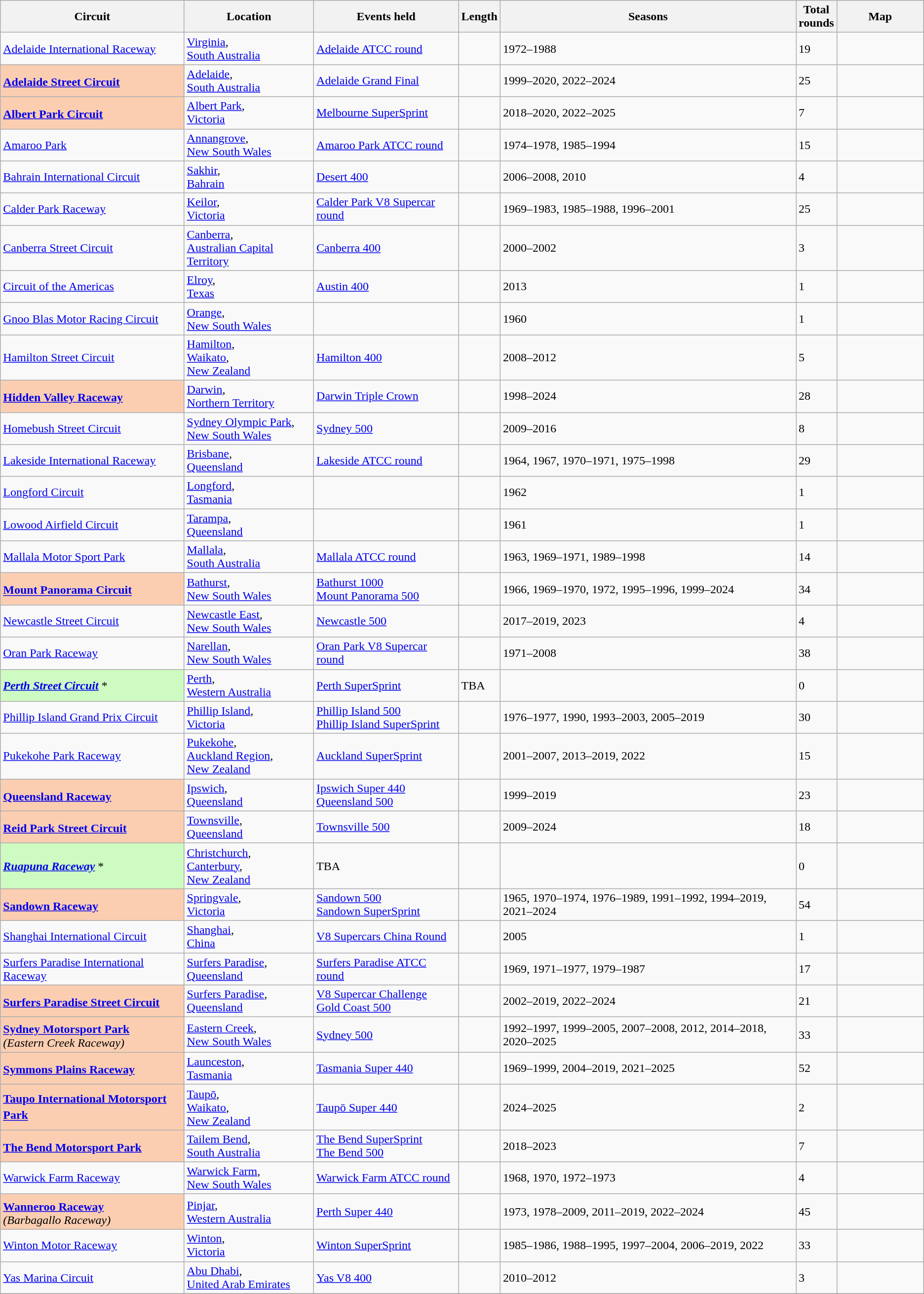<table class="sortable plainrowheaders wikitable">
<tr ca>
<th scope=col>Circuit</th>
<th scope=col>Location</th>
<th scope=col>Events held</th>
<th scope=col>Length</th>
<th scope=col>Seasons</th>
<th scope=col>Total<br>rounds</th>
<th width="110px">Map</th>
</tr>
<tr>
<td><a href='#'>Adelaide International Raceway</a></td>
<td> <a href='#'>Virginia</a>,<br><a href='#'>South Australia</a></td>
<td><a href='#'>Adelaide ATCC round</a></td>
<td></td>
<td>1972–1988</td>
<td>19</td>
<td></td>
</tr>
<tr>
<td style=background:#FBCEB1><strong><a href='#'>Adelaide Street Circuit</a></strong><sup></sup></td>
<td> <a href='#'>Adelaide</a>,<br><a href='#'>South Australia</a></td>
<td><a href='#'>Adelaide Grand Final</a></td>
<td></td>
<td>1999–2020, 2022–2024</td>
<td>25</td>
<td></td>
</tr>
<tr>
<td style=background:#FBCEB1><strong><a href='#'>Albert Park Circuit</a></strong><sup></sup></td>
<td> <a href='#'>Albert Park</a>, <br><a href='#'>Victoria</a></td>
<td><a href='#'>Melbourne SuperSprint</a></td>
<td></td>
<td>2018–2020, 2022–2025</td>
<td>7</td>
<td></td>
</tr>
<tr>
<td><a href='#'>Amaroo Park</a></td>
<td> <a href='#'>Annangrove</a>,<br><a href='#'>New South Wales</a></td>
<td><a href='#'>Amaroo Park ATCC round</a></td>
<td></td>
<td>1974–1978, 1985–1994</td>
<td>15</td>
<td></td>
</tr>
<tr>
<td><a href='#'>Bahrain International Circuit</a></td>
<td> <a href='#'>Sakhir</a>,<br><a href='#'>Bahrain</a></td>
<td><a href='#'>Desert 400</a></td>
<td></td>
<td>2006–2008, 2010</td>
<td>4</td>
<td></td>
</tr>
<tr>
<td><a href='#'>Calder Park Raceway</a></td>
<td> <a href='#'>Keilor</a>,<br><a href='#'>Victoria</a></td>
<td><a href='#'>Calder Park V8 Supercar round</a></td>
<td></td>
<td>1969–1983, 1985–1988, 1996–2001</td>
<td>25</td>
<td></td>
</tr>
<tr>
<td><a href='#'>Canberra Street Circuit</a></td>
<td> <a href='#'>Canberra</a>,<br><a href='#'>Australian Capital Territory</a></td>
<td><a href='#'>Canberra 400</a></td>
<td></td>
<td>2000–2002</td>
<td>3</td>
<td></td>
</tr>
<tr>
<td><a href='#'>Circuit of the Americas</a></td>
<td> <a href='#'>Elroy</a>,<br><a href='#'>Texas</a></td>
<td><a href='#'>Austin 400</a></td>
<td></td>
<td>2013</td>
<td>1</td>
<td></td>
</tr>
<tr>
<td><a href='#'>Gnoo Blas Motor Racing Circuit</a></td>
<td> <a href='#'>Orange</a>,<br><a href='#'>New South Wales</a></td>
<td></td>
<td></td>
<td>1960</td>
<td>1</td>
<td></td>
</tr>
<tr>
<td><a href='#'>Hamilton Street Circuit</a></td>
<td> <a href='#'>Hamilton</a>,<br><a href='#'>Waikato</a>,<br><a href='#'>New Zealand</a></td>
<td><a href='#'>Hamilton 400</a></td>
<td></td>
<td>2008–2012</td>
<td>5</td>
<td></td>
</tr>
<tr>
<td style=background:#FBCEB1><strong><a href='#'>Hidden Valley Raceway</a></strong><sup></sup></td>
<td> <a href='#'>Darwin</a>,<br><a href='#'>Northern Territory</a></td>
<td><a href='#'>Darwin Triple Crown</a></td>
<td></td>
<td>1998–2024</td>
<td>28</td>
<td></td>
</tr>
<tr>
<td><a href='#'>Homebush Street Circuit</a></td>
<td> <a href='#'>Sydney Olympic Park</a>,<br><a href='#'>New South Wales</a></td>
<td><a href='#'>Sydney 500</a></td>
<td></td>
<td>2009–2016</td>
<td>8</td>
<td></td>
</tr>
<tr>
<td><a href='#'>Lakeside International Raceway</a></td>
<td> <a href='#'>Brisbane</a>,<br><a href='#'>Queensland</a></td>
<td><a href='#'>Lakeside ATCC round</a></td>
<td></td>
<td>1964, 1967, 1970–1971, 1975–1998</td>
<td>29</td>
<td></td>
</tr>
<tr>
<td><a href='#'>Longford Circuit</a></td>
<td> <a href='#'>Longford</a>,<br><a href='#'>Tasmania</a></td>
<td></td>
<td></td>
<td>1962</td>
<td>1</td>
<td></td>
</tr>
<tr>
<td><a href='#'>Lowood Airfield Circuit</a></td>
<td> <a href='#'>Tarampa</a>,<br><a href='#'>Queensland</a></td>
<td></td>
<td></td>
<td>1961</td>
<td>1</td>
<td></td>
</tr>
<tr>
<td><a href='#'>Mallala Motor Sport Park</a></td>
<td> <a href='#'>Mallala</a>,<br><a href='#'>South Australia</a></td>
<td><a href='#'>Mallala ATCC round</a></td>
<td></td>
<td>1963, 1969–1971, 1989–1998</td>
<td>14</td>
<td></td>
</tr>
<tr>
<td style=background:#FBCEB1><strong><a href='#'>Mount Panorama Circuit</a></strong><sup></sup></td>
<td> <a href='#'>Bathurst</a>,<br><a href='#'>New South Wales</a></td>
<td><a href='#'>Bathurst 1000</a><br><a href='#'>Mount Panorama 500</a></td>
<td></td>
<td>1966, 1969–1970, 1972, 1995–1996, 1999–2024</td>
<td>34</td>
<td></td>
</tr>
<tr>
<td><a href='#'>Newcastle Street Circuit</a></td>
<td> <a href='#'>Newcastle East</a>,<br><a href='#'>New South Wales</a></td>
<td><a href='#'>Newcastle 500</a></td>
<td></td>
<td>2017–2019, 2023</td>
<td>4</td>
<td></td>
</tr>
<tr>
<td><a href='#'>Oran Park Raceway</a></td>
<td> <a href='#'>Narellan</a>,<br><a href='#'>New South Wales</a></td>
<td><a href='#'>Oran Park V8 Supercar round</a></td>
<td></td>
<td>1971–2008</td>
<td>38</td>
<td></td>
</tr>
<tr>
<td style=background:#CEFBC1><strong><em><a href='#'>Perth Street Circuit</a></em></strong> *</td>
<td> <a href='#'>Perth</a>,<br><a href='#'>Western Australia</a></td>
<td><a href='#'>Perth SuperSprint</a></td>
<td>TBA</td>
<td></td>
<td>0</td>
<td></td>
</tr>
<tr>
<td><a href='#'>Phillip Island Grand Prix Circuit</a></td>
<td> <a href='#'>Phillip Island</a>,<br><a href='#'>Victoria</a></td>
<td><a href='#'>Phillip Island 500</a><br><a href='#'>Phillip Island SuperSprint</a></td>
<td></td>
<td>1976–1977, 1990, 1993–2003, 2005–2019</td>
<td>30</td>
<td></td>
</tr>
<tr>
<td><a href='#'>Pukekohe Park Raceway</a></td>
<td> <a href='#'>Pukekohe</a>,<br><a href='#'>Auckland Region</a>,<br><a href='#'>New Zealand</a></td>
<td><a href='#'>Auckland SuperSprint</a></td>
<td></td>
<td>2001–2007, 2013–2019, 2022</td>
<td>15</td>
<td></td>
</tr>
<tr>
<td style=background:#FBCEB1><strong><a href='#'>Queensland Raceway</a></strong><sup></sup></td>
<td> <a href='#'>Ipswich</a>,<br><a href='#'>Queensland</a></td>
<td><a href='#'>Ipswich Super 440</a><br><a href='#'>Queensland 500</a></td>
<td></td>
<td>1999–2019</td>
<td>23</td>
<td></td>
</tr>
<tr>
<td style=background:#FBCEB1><strong><a href='#'>Reid Park Street Circuit</a></strong><sup></sup></td>
<td> <a href='#'>Townsville</a>,<br><a href='#'>Queensland</a></td>
<td><a href='#'>Townsville 500</a></td>
<td></td>
<td>2009–2024</td>
<td>18</td>
<td></td>
</tr>
<tr>
<td style=background:#CEFBC1><strong><em><a href='#'>Ruapuna Raceway</a></em></strong> *</td>
<td> <a href='#'>Christchurch</a>, <br><a href='#'>Canterbury</a>,<br><a href='#'>New Zealand</a></td>
<td>TBA</td>
<td></td>
<td></td>
<td>0</td>
<td></td>
</tr>
<tr>
<td style=background:#FBCEB1><strong><a href='#'>Sandown Raceway</a></strong><sup></sup></td>
<td> <a href='#'>Springvale</a>,<br><a href='#'>Victoria</a></td>
<td><a href='#'>Sandown 500</a><br><a href='#'>Sandown SuperSprint</a></td>
<td></td>
<td>1965, 1970–1974, 1976–1989, 1991–1992, 1994–2019, 2021–2024</td>
<td>54</td>
<td></td>
</tr>
<tr>
<td><a href='#'>Shanghai International Circuit</a></td>
<td> <a href='#'>Shanghai</a>,<br><a href='#'>China</a></td>
<td><a href='#'>V8 Supercars China Round</a></td>
<td></td>
<td>2005</td>
<td>1</td>
<td></td>
</tr>
<tr>
<td><a href='#'>Surfers Paradise International Raceway</a></td>
<td> <a href='#'>Surfers Paradise</a>,<br><a href='#'>Queensland</a></td>
<td><a href='#'>Surfers Paradise ATCC round</a></td>
<td></td>
<td>1969, 1971–1977, 1979–1987</td>
<td>17</td>
<td></td>
</tr>
<tr>
<td style=background:#FBCEB1><strong><a href='#'>Surfers Paradise Street Circuit</a></strong><sup></sup></td>
<td> <a href='#'>Surfers Paradise</a>,<br><a href='#'>Queensland</a></td>
<td><a href='#'>V8 Supercar Challenge</a><br><a href='#'>Gold Coast 500</a></td>
<td></td>
<td>2002–2019, 2022–2024</td>
<td>21</td>
<td></td>
</tr>
<tr>
<td style=background:#FBCEB1><strong><a href='#'>Sydney Motorsport Park</a></strong><sup></sup><br><em>(Eastern Creek Raceway)</em></td>
<td> <a href='#'>Eastern Creek</a>,<br><a href='#'>New South Wales</a></td>
<td><a href='#'>Sydney 500</a></td>
<td></td>
<td>1992–1997, 1999–2005, 2007–2008, 2012, 2014–2018, 2020–2025</td>
<td>33</td>
<td></td>
</tr>
<tr>
<td style=background:#FBCEB1><strong><a href='#'>Symmons Plains Raceway</a></strong><sup></sup></td>
<td> <a href='#'>Launceston</a>,<br><a href='#'>Tasmania</a></td>
<td><a href='#'>Tasmania Super 440</a></td>
<td></td>
<td>1969–1999, 2004–2019, 2021–2025</td>
<td>52</td>
<td></td>
</tr>
<tr>
<td style=background:#FBCEB1><strong><a href='#'>Taupo International Motorsport Park</a></strong><sup></sup></td>
<td> <a href='#'>Taupō</a>, <br><a href='#'>Waikato</a>,<br><a href='#'>New Zealand</a></td>
<td><a href='#'>Taupō Super 440</a></td>
<td></td>
<td>2024–2025</td>
<td>2</td>
<td></td>
</tr>
<tr>
<td style=background:#FBCEB1><strong><a href='#'>The Bend Motorsport Park</a></strong><sup></sup></td>
<td> <a href='#'>Tailem Bend</a>,<br><a href='#'>South Australia</a></td>
<td><a href='#'>The Bend SuperSprint</a><br><a href='#'>The Bend 500</a></td>
<td></td>
<td>2018–2023</td>
<td>7</td>
<td></td>
</tr>
<tr>
<td><a href='#'>Warwick Farm Raceway</a></td>
<td> <a href='#'>Warwick Farm</a>,<br><a href='#'>New South Wales</a></td>
<td><a href='#'>Warwick Farm ATCC round</a></td>
<td></td>
<td>1968, 1970, 1972–1973</td>
<td>4</td>
<td></td>
</tr>
<tr>
<td style=background:#FBCEB1><strong><a href='#'>Wanneroo Raceway</a></strong><sup></sup><br><em>(Barbagallo Raceway)</em></td>
<td> <a href='#'>Pinjar</a>,<br><a href='#'>Western Australia</a></td>
<td><a href='#'>Perth Super 440</a></td>
<td></td>
<td>1973, 1978–2009, 2011–2019, 2022–2024</td>
<td>45</td>
<td></td>
</tr>
<tr>
<td><a href='#'>Winton Motor Raceway</a></td>
<td> <a href='#'>Winton</a>,<br><a href='#'>Victoria</a></td>
<td><a href='#'>Winton SuperSprint</a></td>
<td></td>
<td>1985–1986, 1988–1995, 1997–2004, 2006–2019, 2022</td>
<td>33</td>
<td></td>
</tr>
<tr>
<td><a href='#'>Yas Marina Circuit</a></td>
<td> <a href='#'>Abu Dhabi</a>,<br><a href='#'>United Arab Emirates</a></td>
<td><a href='#'>Yas V8 400</a></td>
<td></td>
<td>2010–2012</td>
<td>3</td>
<td></td>
</tr>
<tr>
</tr>
</table>
